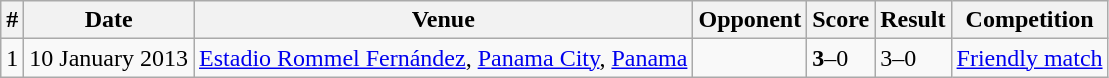<table class="wikitable">
<tr>
<th>#</th>
<th>Date</th>
<th>Venue</th>
<th>Opponent</th>
<th>Score</th>
<th>Result</th>
<th>Competition</th>
</tr>
<tr>
<td>1</td>
<td>10 January 2013</td>
<td><a href='#'>Estadio Rommel Fernández</a>, <a href='#'>Panama City</a>, <a href='#'>Panama</a></td>
<td></td>
<td><strong>3</strong>–0</td>
<td>3–0</td>
<td><a href='#'>Friendly match</a></td>
</tr>
</table>
